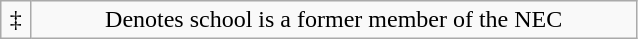<table class="wikitable" style="text-align:center;width:425px;">
<tr>
<td>‡</td>
<td>Denotes school is a former member of the NEC</td>
</tr>
</table>
